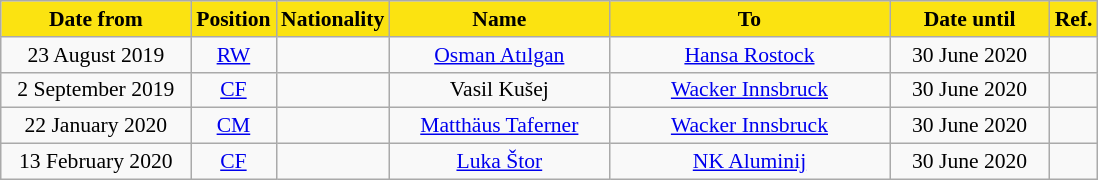<table class="wikitable"  style="text-align:center; font-size:90%; ">
<tr>
<th style="background:#FBE311; color:black; width:120px;">Date from</th>
<th style="background:#FBE311; color:black; width:50px;">Position</th>
<th style="background:#FBE311; color:black; width:50px;">Nationality</th>
<th style="background:#FBE311; color:black; width:140px;">Name</th>
<th style="background:#FBE311; color:black; width:180px;">To</th>
<th style="background:#FBE311; color:black; width:100px;">Date until</th>
<th style="background:#FBE311; color:black; width:25px;">Ref.</th>
</tr>
<tr>
<td>23 August 2019</td>
<td><a href='#'>RW</a></td>
<td></td>
<td><a href='#'>Osman Atılgan</a></td>
<td> <a href='#'>Hansa Rostock</a></td>
<td>30 June 2020</td>
<td></td>
</tr>
<tr>
<td>2 September 2019</td>
<td><a href='#'>CF</a></td>
<td></td>
<td>Vasil Kušej</td>
<td> <a href='#'>Wacker Innsbruck</a></td>
<td>30 June 2020</td>
<td></td>
</tr>
<tr>
<td>22 January 2020</td>
<td><a href='#'>CM</a></td>
<td></td>
<td><a href='#'>Matthäus Taferner</a></td>
<td> <a href='#'>Wacker Innsbruck</a></td>
<td>30 June 2020</td>
<td></td>
</tr>
<tr>
<td>13 February 2020</td>
<td><a href='#'>CF</a></td>
<td></td>
<td><a href='#'>Luka Štor</a></td>
<td> <a href='#'>NK Aluminij</a></td>
<td>30 June 2020</td>
<td></td>
</tr>
</table>
